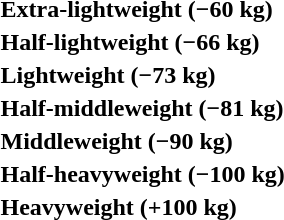<table>
<tr>
<th rowspan=2 style="text-align:left;">Extra-lightweight (−60 kg)</th>
<td rowspan=2></td>
<td rowspan=2></td>
<td></td>
</tr>
<tr>
<td></td>
</tr>
<tr>
<th rowspan=2 style="text-align:left;">Half-lightweight (−66 kg)</th>
<td rowspan=2></td>
<td rowspan=2></td>
<td></td>
</tr>
<tr>
<td></td>
</tr>
<tr>
<th rowspan=2 style="text-align:left;">Lightweight (−73 kg)</th>
<td rowspan=2></td>
<td rowspan=2></td>
<td></td>
</tr>
<tr>
<td></td>
</tr>
<tr>
<th rowspan=2 style="text-align:left;">Half-middleweight (−81 kg)</th>
<td rowspan=2></td>
<td rowspan=2></td>
<td></td>
</tr>
<tr>
<td></td>
</tr>
<tr>
<th rowspan=2 style="text-align:left;">Middleweight (−90 kg)</th>
<td rowspan=2></td>
<td rowspan=2></td>
<td></td>
</tr>
<tr>
<td></td>
</tr>
<tr>
<th rowspan=2 style="text-align:left;">Half-heavyweight (−100 kg)</th>
<td rowspan=2></td>
<td rowspan=2></td>
<td></td>
</tr>
<tr>
<td></td>
</tr>
<tr>
<th rowspan=2 style="text-align:left;">Heavyweight (+100 kg)</th>
<td rowspan=2></td>
<td rowspan=2></td>
<td></td>
</tr>
<tr>
<td></td>
</tr>
</table>
